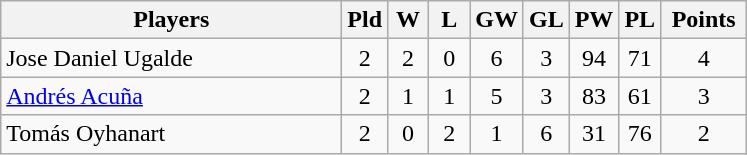<table class=wikitable style="text-align:center">
<tr>
<th width=220>Players</th>
<th width=20>Pld</th>
<th width=20>W</th>
<th width=20>L</th>
<th width=20>GW</th>
<th width=20>GL</th>
<th width=20>PW</th>
<th width=20>PL</th>
<th width=50>Points</th>
</tr>
<tr>
<td align=left> Jose Daniel Ugalde</td>
<td>2</td>
<td>2</td>
<td>0</td>
<td>6</td>
<td>3</td>
<td>94</td>
<td>71</td>
<td>4</td>
</tr>
<tr>
<td align=left> <a href='#'>Andrés Acuña</a></td>
<td>2</td>
<td>1</td>
<td>1</td>
<td>5</td>
<td>3</td>
<td>83</td>
<td>61</td>
<td>3</td>
</tr>
<tr>
<td align=left> Tomás Oyhanart</td>
<td>2</td>
<td>0</td>
<td>2</td>
<td>1</td>
<td>6</td>
<td>31</td>
<td>76</td>
<td>2</td>
</tr>
</table>
